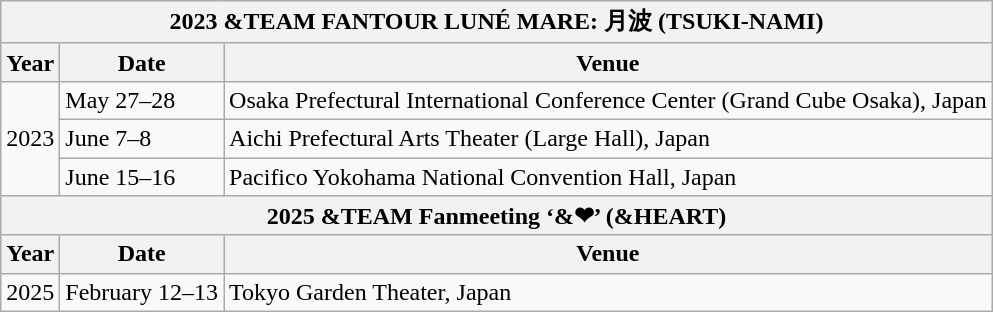<table class="wikitable">
<tr>
<th colspan="3">2023 &TEAM FANTOUR LUNÉ MARE: 月波 (TSUKI-NAMI)</th>
</tr>
<tr>
<th>Year</th>
<th>Date</th>
<th>Venue</th>
</tr>
<tr>
<td rowspan="3">2023</td>
<td>May 27–28</td>
<td>Osaka Prefectural International Conference Center (Grand Cube Osaka), Japan</td>
</tr>
<tr>
<td>June 7–8</td>
<td>Aichi Prefectural Arts Theater (Large Hall), Japan</td>
</tr>
<tr>
<td>June 15–16</td>
<td>Pacifico Yokohama National Convention Hall, Japan</td>
</tr>
<tr>
<th colspan="3">2025 &TEAM Fanmeeting ‘&︎❤︎’  (&HEART)</th>
</tr>
<tr>
<th>Year</th>
<th>Date</th>
<th>Venue</th>
</tr>
<tr>
<td>2025</td>
<td>February 12–13</td>
<td>Tokyo Garden Theater, Japan</td>
</tr>
</table>
